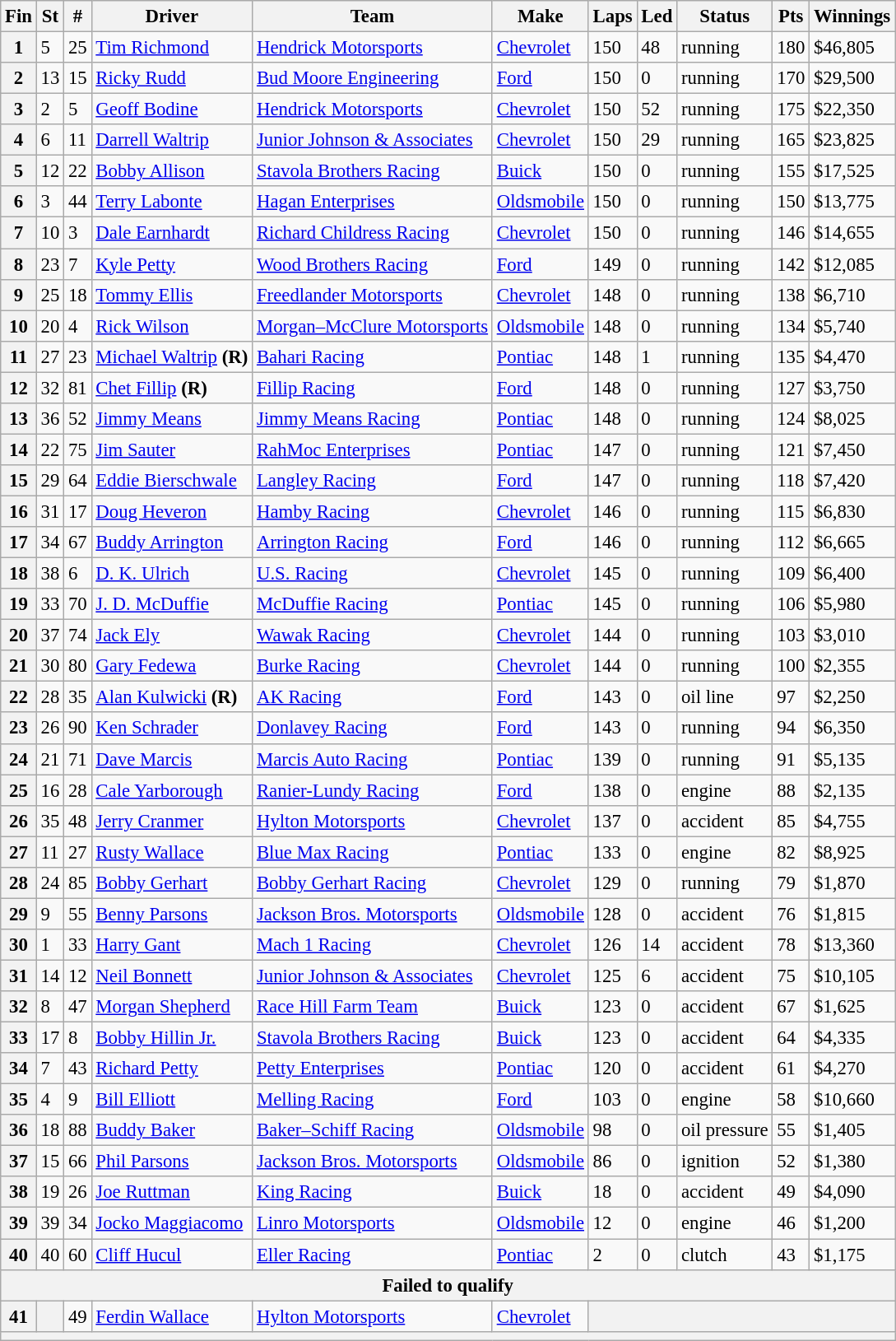<table class="wikitable" style="font-size:95%">
<tr>
<th>Fin</th>
<th>St</th>
<th>#</th>
<th>Driver</th>
<th>Team</th>
<th>Make</th>
<th>Laps</th>
<th>Led</th>
<th>Status</th>
<th>Pts</th>
<th>Winnings</th>
</tr>
<tr>
<th>1</th>
<td>5</td>
<td>25</td>
<td><a href='#'>Tim Richmond</a></td>
<td><a href='#'>Hendrick Motorsports</a></td>
<td><a href='#'>Chevrolet</a></td>
<td>150</td>
<td>48</td>
<td>running</td>
<td>180</td>
<td>$46,805</td>
</tr>
<tr>
<th>2</th>
<td>13</td>
<td>15</td>
<td><a href='#'>Ricky Rudd</a></td>
<td><a href='#'>Bud Moore Engineering</a></td>
<td><a href='#'>Ford</a></td>
<td>150</td>
<td>0</td>
<td>running</td>
<td>170</td>
<td>$29,500</td>
</tr>
<tr>
<th>3</th>
<td>2</td>
<td>5</td>
<td><a href='#'>Geoff Bodine</a></td>
<td><a href='#'>Hendrick Motorsports</a></td>
<td><a href='#'>Chevrolet</a></td>
<td>150</td>
<td>52</td>
<td>running</td>
<td>175</td>
<td>$22,350</td>
</tr>
<tr>
<th>4</th>
<td>6</td>
<td>11</td>
<td><a href='#'>Darrell Waltrip</a></td>
<td><a href='#'>Junior Johnson & Associates</a></td>
<td><a href='#'>Chevrolet</a></td>
<td>150</td>
<td>29</td>
<td>running</td>
<td>165</td>
<td>$23,825</td>
</tr>
<tr>
<th>5</th>
<td>12</td>
<td>22</td>
<td><a href='#'>Bobby Allison</a></td>
<td><a href='#'>Stavola Brothers Racing</a></td>
<td><a href='#'>Buick</a></td>
<td>150</td>
<td>0</td>
<td>running</td>
<td>155</td>
<td>$17,525</td>
</tr>
<tr>
<th>6</th>
<td>3</td>
<td>44</td>
<td><a href='#'>Terry Labonte</a></td>
<td><a href='#'>Hagan Enterprises</a></td>
<td><a href='#'>Oldsmobile</a></td>
<td>150</td>
<td>0</td>
<td>running</td>
<td>150</td>
<td>$13,775</td>
</tr>
<tr>
<th>7</th>
<td>10</td>
<td>3</td>
<td><a href='#'>Dale Earnhardt</a></td>
<td><a href='#'>Richard Childress Racing</a></td>
<td><a href='#'>Chevrolet</a></td>
<td>150</td>
<td>0</td>
<td>running</td>
<td>146</td>
<td>$14,655</td>
</tr>
<tr>
<th>8</th>
<td>23</td>
<td>7</td>
<td><a href='#'>Kyle Petty</a></td>
<td><a href='#'>Wood Brothers Racing</a></td>
<td><a href='#'>Ford</a></td>
<td>149</td>
<td>0</td>
<td>running</td>
<td>142</td>
<td>$12,085</td>
</tr>
<tr>
<th>9</th>
<td>25</td>
<td>18</td>
<td><a href='#'>Tommy Ellis</a></td>
<td><a href='#'>Freedlander Motorsports</a></td>
<td><a href='#'>Chevrolet</a></td>
<td>148</td>
<td>0</td>
<td>running</td>
<td>138</td>
<td>$6,710</td>
</tr>
<tr>
<th>10</th>
<td>20</td>
<td>4</td>
<td><a href='#'>Rick Wilson</a></td>
<td><a href='#'>Morgan–McClure Motorsports</a></td>
<td><a href='#'>Oldsmobile</a></td>
<td>148</td>
<td>0</td>
<td>running</td>
<td>134</td>
<td>$5,740</td>
</tr>
<tr>
<th>11</th>
<td>27</td>
<td>23</td>
<td><a href='#'>Michael Waltrip</a> <strong>(R)</strong></td>
<td><a href='#'>Bahari Racing</a></td>
<td><a href='#'>Pontiac</a></td>
<td>148</td>
<td>1</td>
<td>running</td>
<td>135</td>
<td>$4,470</td>
</tr>
<tr>
<th>12</th>
<td>32</td>
<td>81</td>
<td><a href='#'>Chet Fillip</a> <strong>(R)</strong></td>
<td><a href='#'>Fillip Racing</a></td>
<td><a href='#'>Ford</a></td>
<td>148</td>
<td>0</td>
<td>running</td>
<td>127</td>
<td>$3,750</td>
</tr>
<tr>
<th>13</th>
<td>36</td>
<td>52</td>
<td><a href='#'>Jimmy Means</a></td>
<td><a href='#'>Jimmy Means Racing</a></td>
<td><a href='#'>Pontiac</a></td>
<td>148</td>
<td>0</td>
<td>running</td>
<td>124</td>
<td>$8,025</td>
</tr>
<tr>
<th>14</th>
<td>22</td>
<td>75</td>
<td><a href='#'>Jim Sauter</a></td>
<td><a href='#'>RahMoc Enterprises</a></td>
<td><a href='#'>Pontiac</a></td>
<td>147</td>
<td>0</td>
<td>running</td>
<td>121</td>
<td>$7,450</td>
</tr>
<tr>
<th>15</th>
<td>29</td>
<td>64</td>
<td><a href='#'>Eddie Bierschwale</a></td>
<td><a href='#'>Langley Racing</a></td>
<td><a href='#'>Ford</a></td>
<td>147</td>
<td>0</td>
<td>running</td>
<td>118</td>
<td>$7,420</td>
</tr>
<tr>
<th>16</th>
<td>31</td>
<td>17</td>
<td><a href='#'>Doug Heveron</a></td>
<td><a href='#'>Hamby Racing</a></td>
<td><a href='#'>Chevrolet</a></td>
<td>146</td>
<td>0</td>
<td>running</td>
<td>115</td>
<td>$6,830</td>
</tr>
<tr>
<th>17</th>
<td>34</td>
<td>67</td>
<td><a href='#'>Buddy Arrington</a></td>
<td><a href='#'>Arrington Racing</a></td>
<td><a href='#'>Ford</a></td>
<td>146</td>
<td>0</td>
<td>running</td>
<td>112</td>
<td>$6,665</td>
</tr>
<tr>
<th>18</th>
<td>38</td>
<td>6</td>
<td><a href='#'>D. K. Ulrich</a></td>
<td><a href='#'>U.S. Racing</a></td>
<td><a href='#'>Chevrolet</a></td>
<td>145</td>
<td>0</td>
<td>running</td>
<td>109</td>
<td>$6,400</td>
</tr>
<tr>
<th>19</th>
<td>33</td>
<td>70</td>
<td><a href='#'>J. D. McDuffie</a></td>
<td><a href='#'>McDuffie Racing</a></td>
<td><a href='#'>Pontiac</a></td>
<td>145</td>
<td>0</td>
<td>running</td>
<td>106</td>
<td>$5,980</td>
</tr>
<tr>
<th>20</th>
<td>37</td>
<td>74</td>
<td><a href='#'>Jack Ely</a></td>
<td><a href='#'>Wawak Racing</a></td>
<td><a href='#'>Chevrolet</a></td>
<td>144</td>
<td>0</td>
<td>running</td>
<td>103</td>
<td>$3,010</td>
</tr>
<tr>
<th>21</th>
<td>30</td>
<td>80</td>
<td><a href='#'>Gary Fedewa</a></td>
<td><a href='#'>Burke Racing</a></td>
<td><a href='#'>Chevrolet</a></td>
<td>144</td>
<td>0</td>
<td>running</td>
<td>100</td>
<td>$2,355</td>
</tr>
<tr>
<th>22</th>
<td>28</td>
<td>35</td>
<td><a href='#'>Alan Kulwicki</a> <strong>(R)</strong></td>
<td><a href='#'>AK Racing</a></td>
<td><a href='#'>Ford</a></td>
<td>143</td>
<td>0</td>
<td>oil line</td>
<td>97</td>
<td>$2,250</td>
</tr>
<tr>
<th>23</th>
<td>26</td>
<td>90</td>
<td><a href='#'>Ken Schrader</a></td>
<td><a href='#'>Donlavey Racing</a></td>
<td><a href='#'>Ford</a></td>
<td>143</td>
<td>0</td>
<td>running</td>
<td>94</td>
<td>$6,350</td>
</tr>
<tr>
<th>24</th>
<td>21</td>
<td>71</td>
<td><a href='#'>Dave Marcis</a></td>
<td><a href='#'>Marcis Auto Racing</a></td>
<td><a href='#'>Pontiac</a></td>
<td>139</td>
<td>0</td>
<td>running</td>
<td>91</td>
<td>$5,135</td>
</tr>
<tr>
<th>25</th>
<td>16</td>
<td>28</td>
<td><a href='#'>Cale Yarborough</a></td>
<td><a href='#'>Ranier-Lundy Racing</a></td>
<td><a href='#'>Ford</a></td>
<td>138</td>
<td>0</td>
<td>engine</td>
<td>88</td>
<td>$2,135</td>
</tr>
<tr>
<th>26</th>
<td>35</td>
<td>48</td>
<td><a href='#'>Jerry Cranmer</a></td>
<td><a href='#'>Hylton Motorsports</a></td>
<td><a href='#'>Chevrolet</a></td>
<td>137</td>
<td>0</td>
<td>accident</td>
<td>85</td>
<td>$4,755</td>
</tr>
<tr>
<th>27</th>
<td>11</td>
<td>27</td>
<td><a href='#'>Rusty Wallace</a></td>
<td><a href='#'>Blue Max Racing</a></td>
<td><a href='#'>Pontiac</a></td>
<td>133</td>
<td>0</td>
<td>engine</td>
<td>82</td>
<td>$8,925</td>
</tr>
<tr>
<th>28</th>
<td>24</td>
<td>85</td>
<td><a href='#'>Bobby Gerhart</a></td>
<td><a href='#'>Bobby Gerhart Racing</a></td>
<td><a href='#'>Chevrolet</a></td>
<td>129</td>
<td>0</td>
<td>running</td>
<td>79</td>
<td>$1,870</td>
</tr>
<tr>
<th>29</th>
<td>9</td>
<td>55</td>
<td><a href='#'>Benny Parsons</a></td>
<td><a href='#'>Jackson Bros. Motorsports</a></td>
<td><a href='#'>Oldsmobile</a></td>
<td>128</td>
<td>0</td>
<td>accident</td>
<td>76</td>
<td>$1,815</td>
</tr>
<tr>
<th>30</th>
<td>1</td>
<td>33</td>
<td><a href='#'>Harry Gant</a></td>
<td><a href='#'>Mach 1 Racing</a></td>
<td><a href='#'>Chevrolet</a></td>
<td>126</td>
<td>14</td>
<td>accident</td>
<td>78</td>
<td>$13,360</td>
</tr>
<tr>
<th>31</th>
<td>14</td>
<td>12</td>
<td><a href='#'>Neil Bonnett</a></td>
<td><a href='#'>Junior Johnson & Associates</a></td>
<td><a href='#'>Chevrolet</a></td>
<td>125</td>
<td>6</td>
<td>accident</td>
<td>75</td>
<td>$10,105</td>
</tr>
<tr>
<th>32</th>
<td>8</td>
<td>47</td>
<td><a href='#'>Morgan Shepherd</a></td>
<td><a href='#'>Race Hill Farm Team</a></td>
<td><a href='#'>Buick</a></td>
<td>123</td>
<td>0</td>
<td>accident</td>
<td>67</td>
<td>$1,625</td>
</tr>
<tr>
<th>33</th>
<td>17</td>
<td>8</td>
<td><a href='#'>Bobby Hillin Jr.</a></td>
<td><a href='#'>Stavola Brothers Racing</a></td>
<td><a href='#'>Buick</a></td>
<td>123</td>
<td>0</td>
<td>accident</td>
<td>64</td>
<td>$4,335</td>
</tr>
<tr>
<th>34</th>
<td>7</td>
<td>43</td>
<td><a href='#'>Richard Petty</a></td>
<td><a href='#'>Petty Enterprises</a></td>
<td><a href='#'>Pontiac</a></td>
<td>120</td>
<td>0</td>
<td>accident</td>
<td>61</td>
<td>$4,270</td>
</tr>
<tr>
<th>35</th>
<td>4</td>
<td>9</td>
<td><a href='#'>Bill Elliott</a></td>
<td><a href='#'>Melling Racing</a></td>
<td><a href='#'>Ford</a></td>
<td>103</td>
<td>0</td>
<td>engine</td>
<td>58</td>
<td>$10,660</td>
</tr>
<tr>
<th>36</th>
<td>18</td>
<td>88</td>
<td><a href='#'>Buddy Baker</a></td>
<td><a href='#'>Baker–Schiff Racing</a></td>
<td><a href='#'>Oldsmobile</a></td>
<td>98</td>
<td>0</td>
<td>oil pressure</td>
<td>55</td>
<td>$1,405</td>
</tr>
<tr>
<th>37</th>
<td>15</td>
<td>66</td>
<td><a href='#'>Phil Parsons</a></td>
<td><a href='#'>Jackson Bros. Motorsports</a></td>
<td><a href='#'>Oldsmobile</a></td>
<td>86</td>
<td>0</td>
<td>ignition</td>
<td>52</td>
<td>$1,380</td>
</tr>
<tr>
<th>38</th>
<td>19</td>
<td>26</td>
<td><a href='#'>Joe Ruttman</a></td>
<td><a href='#'>King Racing</a></td>
<td><a href='#'>Buick</a></td>
<td>18</td>
<td>0</td>
<td>accident</td>
<td>49</td>
<td>$4,090</td>
</tr>
<tr>
<th>39</th>
<td>39</td>
<td>34</td>
<td><a href='#'>Jocko Maggiacomo</a></td>
<td><a href='#'>Linro Motorsports</a></td>
<td><a href='#'>Oldsmobile</a></td>
<td>12</td>
<td>0</td>
<td>engine</td>
<td>46</td>
<td>$1,200</td>
</tr>
<tr>
<th>40</th>
<td>40</td>
<td>60</td>
<td><a href='#'>Cliff Hucul</a></td>
<td><a href='#'>Eller Racing</a></td>
<td><a href='#'>Pontiac</a></td>
<td>2</td>
<td>0</td>
<td>clutch</td>
<td>43</td>
<td>$1,175</td>
</tr>
<tr>
<th colspan="11">Failed to qualify</th>
</tr>
<tr>
<th>41</th>
<th></th>
<td>49</td>
<td><a href='#'>Ferdin Wallace</a></td>
<td><a href='#'>Hylton Motorsports</a></td>
<td><a href='#'>Chevrolet</a></td>
<th colspan="5"></th>
</tr>
<tr>
<th colspan="11"></th>
</tr>
</table>
